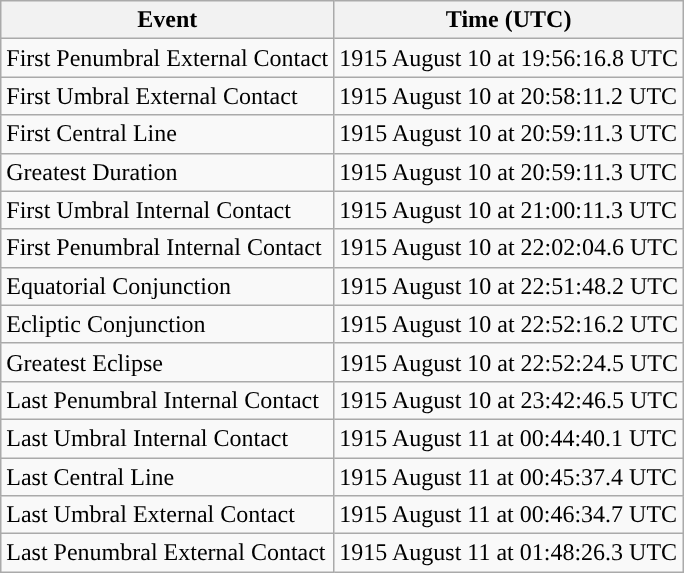<table class="wikitable">
<tr>
<th>Event</th>
<th>Time (UTC)</th>
</tr>
<tr>
<td>First Penumbral External Contact</td>
<td>1915 August 10 at 19:56:16.8 UTC</td>
</tr>
<tr>
<td>First Umbral External Contact</td>
<td>1915 August 10 at 20:58:11.2 UTC</td>
</tr>
<tr>
<td>First Central Line</td>
<td>1915 August 10 at 20:59:11.3 UTC</td>
</tr>
<tr>
<td>Greatest Duration</td>
<td>1915 August 10 at 20:59:11.3 UTC</td>
</tr>
<tr>
<td>First Umbral Internal Contact</td>
<td>1915 August 10 at 21:00:11.3 UTC</td>
</tr>
<tr>
<td>First Penumbral Internal Contact</td>
<td>1915 August 10 at 22:02:04.6 UTC</td>
</tr>
<tr>
<td>Equatorial Conjunction</td>
<td>1915 August 10 at 22:51:48.2 UTC</td>
</tr>
<tr>
<td>Ecliptic Conjunction</td>
<td>1915 August 10 at 22:52:16.2 UTC</td>
</tr>
<tr>
<td>Greatest Eclipse</td>
<td>1915 August 10 at 22:52:24.5 UTC</td>
</tr>
<tr>
<td>Last Penumbral Internal Contact</td>
<td>1915 August 10 at 23:42:46.5 UTC</td>
</tr>
<tr>
<td>Last Umbral Internal Contact</td>
<td>1915 August 11 at 00:44:40.1 UTC</td>
</tr>
<tr>
<td>Last Central Line</td>
<td>1915 August 11 at 00:45:37.4 UTC</td>
</tr>
<tr>
<td>Last Umbral External Contact</td>
<td>1915 August 11 at 00:46:34.7 UTC</td>
</tr>
<tr>
<td>Last Penumbral External Contact</td>
<td>1915 August 11 at 01:48:26.3 UTC</td>
</tr>
</table>
